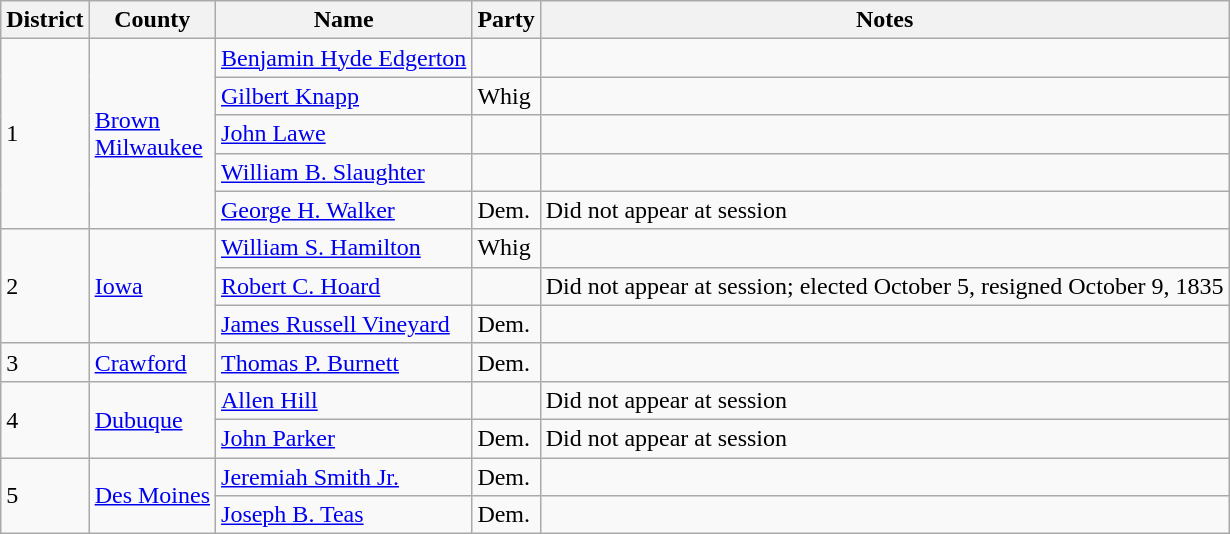<table class="wikitable sortable">
<tr>
<th>District</th>
<th>County</th>
<th>Name</th>
<th>Party</th>
<th>Notes</th>
</tr>
<tr>
<td rowspan="5">1</td>
<td rowspan="5"><a href='#'>Brown</a><br><a href='#'>Milwaukee</a></td>
<td><a href='#'>Benjamin Hyde Edgerton</a></td>
<td></td>
<td></td>
</tr>
<tr>
<td><a href='#'>Gilbert Knapp</a></td>
<td>Whig</td>
<td></td>
</tr>
<tr>
<td><a href='#'>John Lawe</a></td>
<td></td>
<td></td>
</tr>
<tr>
<td><a href='#'>William B. Slaughter</a></td>
<td></td>
<td></td>
</tr>
<tr>
<td><a href='#'>George H. Walker</a></td>
<td>Dem.</td>
<td>Did not appear at session</td>
</tr>
<tr>
<td rowspan="3">2</td>
<td rowspan="3"><a href='#'>Iowa</a></td>
<td><a href='#'>William S. Hamilton</a></td>
<td>Whig</td>
<td></td>
</tr>
<tr>
<td><a href='#'>Robert C. Hoard</a></td>
<td></td>
<td>Did not appear at session; elected October 5, resigned October 9, 1835</td>
</tr>
<tr>
<td><a href='#'>James Russell Vineyard</a></td>
<td>Dem.</td>
<td></td>
</tr>
<tr>
<td>3</td>
<td><a href='#'>Crawford</a></td>
<td><a href='#'>Thomas P. Burnett</a></td>
<td>Dem.</td>
<td></td>
</tr>
<tr>
<td rowspan="2">4</td>
<td rowspan="2"><a href='#'>Dubuque</a></td>
<td><a href='#'>Allen Hill</a></td>
<td></td>
<td>Did not appear at session</td>
</tr>
<tr>
<td><a href='#'>John Parker</a></td>
<td>Dem.</td>
<td>Did not appear at session</td>
</tr>
<tr>
<td rowspan="2">5</td>
<td rowspan="2"><a href='#'>Des Moines</a></td>
<td><a href='#'>Jeremiah Smith Jr.</a></td>
<td>Dem.</td>
<td></td>
</tr>
<tr>
<td><a href='#'>Joseph B. Teas</a></td>
<td>Dem.</td>
<td></td>
</tr>
</table>
